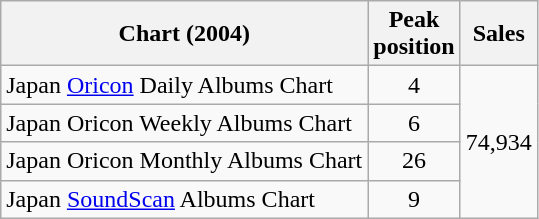<table class="wikitable sortable">
<tr>
<th>Chart (2004)</th>
<th>Peak<br>position</th>
<th>Sales</th>
</tr>
<tr>
<td>Japan <a href='#'>Oricon</a> Daily Albums Chart</td>
<td align="center">4</td>
<td rowspan="4" align="center">74,934</td>
</tr>
<tr>
<td>Japan Oricon Weekly Albums Chart</td>
<td align="center">6</td>
</tr>
<tr>
<td>Japan Oricon Monthly Albums Chart</td>
<td align="center">26</td>
</tr>
<tr>
<td>Japan <a href='#'>SoundScan</a> Albums Chart</td>
<td align="center">9</td>
</tr>
</table>
